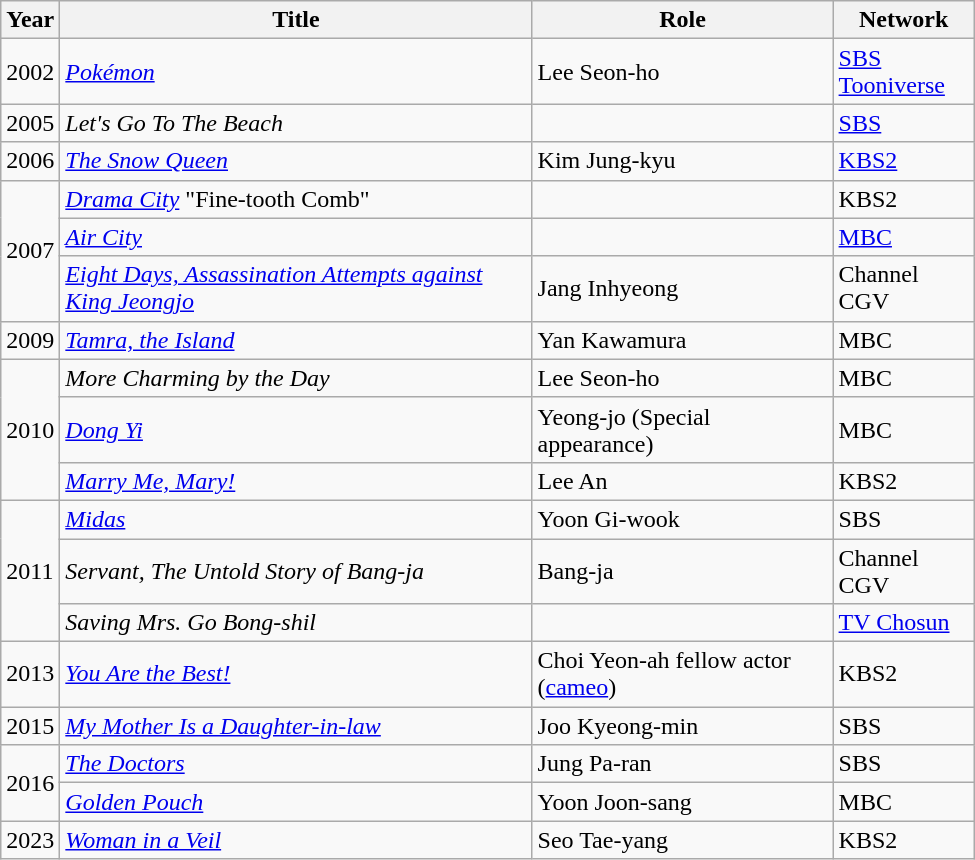<table class="wikitable" style="width:650px">
<tr>
<th width=10>Year</th>
<th>Title</th>
<th>Role</th>
<th>Network</th>
</tr>
<tr>
<td>2002</td>
<td><em><a href='#'>Pokémon</a></em></td>
<td>Lee Seon-ho</td>
<td><a href='#'>SBS</a><br><a href='#'>Tooniverse</a></td>
</tr>
<tr>
<td>2005</td>
<td><em>Let's Go To The Beach</em></td>
<td></td>
<td><a href='#'>SBS</a></td>
</tr>
<tr>
<td>2006</td>
<td><em><a href='#'>The Snow Queen</a></em></td>
<td>Kim Jung-kyu</td>
<td><a href='#'>KBS2</a></td>
</tr>
<tr>
<td rowspan=3>2007</td>
<td><em><a href='#'>Drama City</a></em> "Fine-tooth Comb"</td>
<td></td>
<td>KBS2</td>
</tr>
<tr>
<td><em><a href='#'>Air City</a></em></td>
<td></td>
<td><a href='#'>MBC</a></td>
</tr>
<tr>
<td><em><a href='#'>Eight Days, Assassination Attempts against King Jeongjo</a></em></td>
<td>Jang Inhyeong</td>
<td>Channel CGV</td>
</tr>
<tr>
<td>2009</td>
<td><em><a href='#'>Tamra, the Island</a></em></td>
<td>Yan Kawamura</td>
<td>MBC</td>
</tr>
<tr>
<td rowspan=3>2010</td>
<td><em>More Charming by the Day</em></td>
<td>Lee Seon-ho</td>
<td>MBC</td>
</tr>
<tr>
<td><em><a href='#'>Dong Yi</a></em></td>
<td>Yeong-jo (Special appearance)</td>
<td>MBC</td>
</tr>
<tr>
<td><em><a href='#'>Marry Me, Mary!</a></em></td>
<td>Lee An</td>
<td>KBS2</td>
</tr>
<tr>
<td rowspan=3>2011</td>
<td><em><a href='#'>Midas</a></em></td>
<td>Yoon Gi-wook</td>
<td>SBS</td>
</tr>
<tr>
<td><em>Servant, The Untold Story of Bang-ja</em></td>
<td>Bang-ja</td>
<td>Channel CGV</td>
</tr>
<tr>
<td><em>Saving Mrs. Go Bong-shil</em></td>
<td></td>
<td><a href='#'>TV Chosun</a></td>
</tr>
<tr>
<td>2013</td>
<td><em><a href='#'>You Are the Best!</a></em></td>
<td>Choi Yeon-ah fellow actor (<a href='#'>cameo</a>)</td>
<td>KBS2</td>
</tr>
<tr>
<td>2015</td>
<td><em><a href='#'>My Mother Is a Daughter-in-law</a></em></td>
<td>Joo Kyeong-min</td>
<td>SBS</td>
</tr>
<tr>
<td rowspan=2>2016</td>
<td><em><a href='#'>The Doctors</a></em></td>
<td>Jung Pa-ran</td>
<td>SBS</td>
</tr>
<tr>
<td><em><a href='#'>Golden Pouch</a></em></td>
<td>Yoon Joon-sang</td>
<td>MBC</td>
</tr>
<tr>
<td>2023</td>
<td><em><a href='#'>Woman in a Veil</a></em></td>
<td>Seo Tae-yang</td>
<td>KBS2</td>
</tr>
</table>
